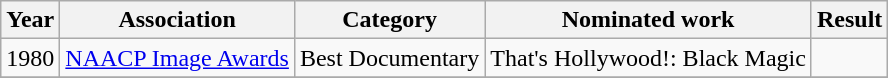<table class="wikitable">
<tr>
<th>Year</th>
<th>Association</th>
<th>Category</th>
<th>Nominated work</th>
<th>Result</th>
</tr>
<tr>
<td>1980</td>
<td><a href='#'>NAACP Image Awards</a></td>
<td>Best Documentary</td>
<td>That's Hollywood!: Black Magic</td>
<td></td>
</tr>
<tr>
</tr>
</table>
